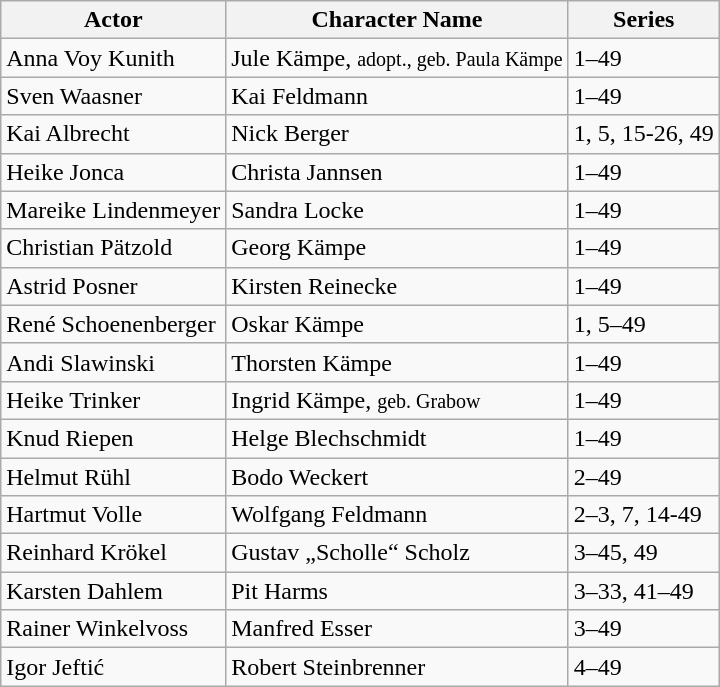<table class="wikitable">
<tr>
<th>Actor</th>
<th>Character Name</th>
<th>Series</th>
</tr>
<tr>
<td>Anna Voy Kunith</td>
<td>Jule Kämpe, <small>adopt., geb. Paula Kämpe</small></td>
<td>1–49</td>
</tr>
<tr>
<td>Sven Waasner</td>
<td>Kai Feldmann</td>
<td>1–49</td>
</tr>
<tr>
<td>Kai Albrecht</td>
<td>Nick Berger</td>
<td>1, 5, 15-26, 49</td>
</tr>
<tr>
<td>Heike Jonca</td>
<td>Christa Jannsen</td>
<td>1–49</td>
</tr>
<tr>
<td>Mareike Lindenmeyer</td>
<td>Sandra Locke</td>
<td>1–49</td>
</tr>
<tr>
<td>Christian Pätzold</td>
<td>Georg Kämpe</td>
<td>1–49</td>
</tr>
<tr>
<td>Astrid Posner</td>
<td>Kirsten Reinecke</td>
<td>1–49</td>
</tr>
<tr>
<td>René Schoenenberger</td>
<td>Oskar Kämpe</td>
<td>1, 5–49</td>
</tr>
<tr>
<td>Andi Slawinski</td>
<td>Thorsten Kämpe</td>
<td>1–49</td>
</tr>
<tr>
<td>Heike Trinker</td>
<td>Ingrid Kämpe, <small>geb. Grabow</small></td>
<td>1–49</td>
</tr>
<tr>
<td>Knud Riepen</td>
<td>Helge Blechschmidt</td>
<td>1–49</td>
</tr>
<tr>
<td>Helmut Rühl</td>
<td>Bodo Weckert</td>
<td>2–49</td>
</tr>
<tr>
<td>Hartmut Volle</td>
<td>Wolfgang Feldmann</td>
<td>2–3, 7, 14-49</td>
</tr>
<tr>
<td>Reinhard Krökel</td>
<td>Gustav „Scholle“ Scholz</td>
<td>3–45, 49</td>
</tr>
<tr>
<td>Karsten Dahlem</td>
<td>Pit Harms</td>
<td>3–33, 41–49</td>
</tr>
<tr>
<td>Rainer Winkelvoss</td>
<td>Manfred Esser</td>
<td>3–49</td>
</tr>
<tr>
<td>Igor Jeftić</td>
<td>Robert Steinbrenner</td>
<td>4–49</td>
</tr>
</table>
